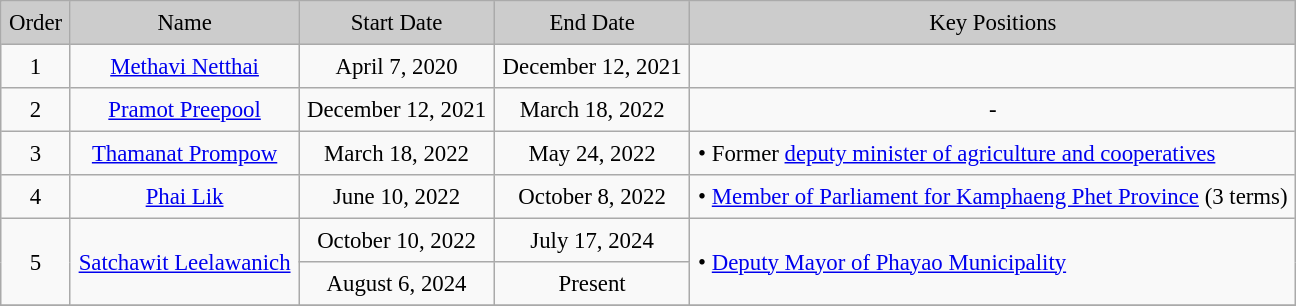<table border="1" cellpadding="5" cellspacing="1" style="margin: 1em 1em 1em 0; background: #f9f9f9; border: 1px #aaa solid; text-align:center; border-collapse: collapse; font-size: 95%;">
<tr style="background:#cccccc">
<td>Order</td>
<td>Name</td>
<td>Start Date</td>
<td>End Date</td>
<td>Key Positions</td>
</tr>
<tr>
<td>1</td>
<td><a href='#'>Methavi Netthai</a></td>
<td>April 7, 2020</td>
<td>December 12, 2021</td>
<td></td>
</tr>
<tr>
<td>2</td>
<td><a href='#'>Pramot Preepool</a></td>
<td>December 12, 2021</td>
<td>March 18, 2022</td>
<td>-</td>
</tr>
<tr>
<td>3</td>
<td><a href='#'>Thamanat Prompow</a></td>
<td>March 18, 2022</td>
<td>May 24, 2022</td>
<td align="left">• Former <a href='#'>deputy minister of agriculture and cooperatives</a></td>
</tr>
<tr>
<td>4</td>
<td><a href='#'>Phai Lik</a></td>
<td>June 10, 2022</td>
<td>October 8, 2022</td>
<td align="left">• <a href='#'>Member of Parliament for Kamphaeng Phet Province</a> (3 terms)</td>
</tr>
<tr>
<td rowspan="2">5</td>
<td rowspan="2"><a href='#'>Satchawit Leelawanich</a></td>
<td>October 10, 2022</td>
<td>July 17, 2024</td>
<td rowspan="2" align="left">• <a href='#'>Deputy Mayor of Phayao Municipality</a></td>
</tr>
<tr>
<td>August 6, 2024</td>
<td>Present</td>
</tr>
<tr>
</tr>
</table>
